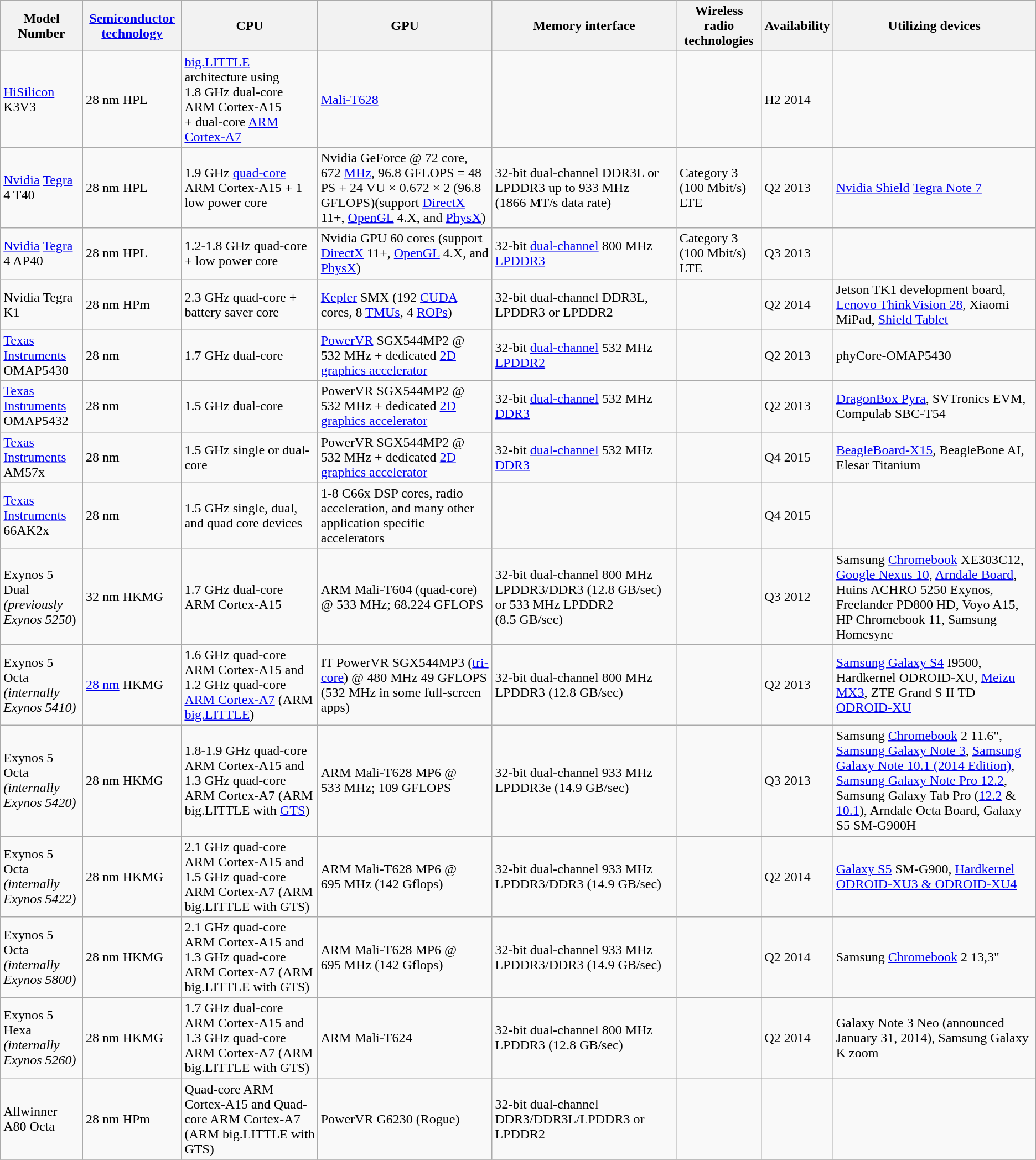<table class="wikitable">
<tr>
<th>Model Number</th>
<th><a href='#'>Semiconductor technology</a></th>
<th>CPU</th>
<th>GPU</th>
<th>Memory interface</th>
<th>Wireless radio technologies</th>
<th>Availability</th>
<th>Utilizing devices</th>
</tr>
<tr>
<td><a href='#'>HiSilicon</a> K3V3</td>
<td>28 nm HPL</td>
<td><a href='#'>big.LITTLE</a> architecture using<br>1.8 GHz dual-core ARM Cortex-A15<br>+ dual-core <a href='#'>ARM Cortex-A7</a></td>
<td><a href='#'>Mali-T628</a></td>
<td></td>
<td></td>
<td>H2 2014</td>
<td></td>
</tr>
<tr>
<td><a href='#'>Nvidia</a> <a href='#'>Tegra</a> 4 T40</td>
<td>28 nm HPL</td>
<td>1.9 GHz <a href='#'>quad-core</a> ARM Cortex-A15 + 1 low power core</td>
<td>Nvidia GeForce @ 72 core, 672 <a href='#'>MHz</a>, 96.8 GFLOPS = 48 PS + 24 VU × 0.672 × 2 (96.8 GFLOPS)(support <a href='#'>DirectX</a> 11+, <a href='#'>OpenGL</a> 4.X, and <a href='#'>PhysX</a>)</td>
<td>32-bit dual-channel DDR3L or LPDDR3 up to 933 MHz (1866 MT/s data rate)</td>
<td>Category 3 (100 Mbit/s) LTE</td>
<td>Q2 2013</td>
<td><a href='#'>Nvidia Shield</a> <a href='#'>Tegra Note 7</a></td>
</tr>
<tr>
<td><a href='#'>Nvidia</a> <a href='#'>Tegra</a> 4 AP40</td>
<td>28 nm HPL</td>
<td>1.2-1.8 GHz quad-core + low power core</td>
<td>Nvidia GPU 60  cores (support <a href='#'>DirectX</a> 11+, <a href='#'>OpenGL</a> 4.X, and <a href='#'>PhysX</a>)</td>
<td>32-bit <a href='#'>dual-channel</a> 800 MHz <a href='#'>LPDDR3</a></td>
<td>Category 3 (100 Mbit/s) LTE</td>
<td>Q3 2013</td>
<td></td>
</tr>
<tr>
<td>Nvidia Tegra K1</td>
<td>28 nm HPm</td>
<td>2.3 GHz quad-core + battery saver core</td>
<td><a href='#'>Kepler</a> SMX (192 <a href='#'>CUDA</a> cores, 8 <a href='#'>TMUs</a>, 4 <a href='#'>ROPs</a>)</td>
<td>32-bit dual-channel DDR3L, LPDDR3 or LPDDR2</td>
<td></td>
<td>Q2 2014</td>
<td>Jetson TK1 development board, <a href='#'>Lenovo ThinkVision 28</a>, Xiaomi MiPad, <a href='#'>Shield Tablet</a></td>
</tr>
<tr>
<td><a href='#'>Texas Instruments</a> OMAP5430</td>
<td>28 nm</td>
<td>1.7 GHz dual-core</td>
<td><a href='#'>PowerVR</a> SGX544MP2 @ 532 MHz + dedicated <a href='#'>2D graphics accelerator</a></td>
<td>32-bit <a href='#'>dual-channel</a> 532 MHz <a href='#'>LPDDR2</a></td>
<td></td>
<td>Q2 2013</td>
<td>phyCore-OMAP5430</td>
</tr>
<tr>
<td><a href='#'>Texas Instruments</a> OMAP5432</td>
<td>28 nm</td>
<td>1.5 GHz dual-core</td>
<td>PowerVR SGX544MP2 @ 532 MHz + dedicated <a href='#'>2D graphics accelerator</a></td>
<td>32-bit <a href='#'>dual-channel</a> 532 MHz <a href='#'>DDR3</a></td>
<td></td>
<td>Q2 2013</td>
<td><a href='#'>DragonBox Pyra</a>, SVTronics EVM, Compulab SBC-T54</td>
</tr>
<tr>
<td><a href='#'>Texas Instruments</a> AM57x</td>
<td>28 nm</td>
<td>1.5 GHz single or dual-core</td>
<td>PowerVR SGX544MP2 @ 532 MHz + dedicated <a href='#'>2D graphics accelerator</a></td>
<td>32-bit <a href='#'>dual-channel</a> 532 MHz <a href='#'>DDR3</a></td>
<td></td>
<td>Q4 2015</td>
<td><a href='#'>BeagleBoard-X15</a>, BeagleBone AI, Elesar Titanium</td>
</tr>
<tr>
<td><a href='#'>Texas Instruments</a> 66AK2x</td>
<td>28 nm</td>
<td>1.5 GHz single, dual, and quad core devices</td>
<td>1-8 C66x DSP cores, radio acceleration, and many other application specific accelerators</td>
<td></td>
<td></td>
<td>Q4 2015</td>
<td></td>
</tr>
<tr>
<td>Exynos 5 Dual<br><em>(previously Exynos 5250</em>)</td>
<td>32 nm HKMG</td>
<td>1.7 GHz dual-core ARM Cortex-A15</td>
<td>ARM Mali-T604 (quad-core) @ 533 MHz; 68.224 GFLOPS </td>
<td>32-bit dual-channel 800 MHz LPDDR3/DDR3 (12.8 GB/sec) or 533 MHz LPDDR2 (8.5 GB/sec)</td>
<td></td>
<td>Q3 2012</td>
<td>Samsung <a href='#'>Chromebook</a> XE303C12, <a href='#'>Google Nexus 10</a>, <a href='#'>Arndale Board</a>, Huins ACHRO 5250 Exynos, Freelander PD800 HD, Voyo A15, HP Chromebook 11, Samsung Homesync</td>
</tr>
<tr>
<td>Exynos 5 Octa<br><em>(internally Exynos 5410)</em></td>
<td><a href='#'>28 nm</a> HKMG</td>
<td>1.6 GHz quad-core ARM Cortex-A15 and 1.2 GHz quad-core <a href='#'>ARM Cortex-A7</a> (ARM <a href='#'>big.LITTLE</a>)</td>
<td>IT PowerVR SGX544MP3 (<a href='#'>tri-core</a>) @ 480 MHz 49 GFLOPS (532 MHz in some full-screen apps)</td>
<td>32-bit dual-channel 800 MHz LPDDR3 (12.8 GB/sec)</td>
<td></td>
<td>Q2 2013</td>
<td><a href='#'>Samsung Galaxy S4</a> I9500, Hardkernel ODROID-XU, <a href='#'>Meizu MX3</a>, ZTE Grand S II TD <a href='#'>ODROID-XU</a></td>
</tr>
<tr>
<td>Exynos 5 Octa<br><em>(internally Exynos 5420)</em></td>
<td>28 nm HKMG</td>
<td>1.8-1.9 GHz quad-core ARM Cortex-A15 and 1.3 GHz quad-core ARM Cortex-A7 (ARM big.LITTLE with <a href='#'>GTS</a>)</td>
<td>ARM Mali-T628 MP6 @ 533 MHz; 109 GFLOPS</td>
<td>32-bit dual-channel 933 MHz LPDDR3e (14.9 GB/sec)</td>
<td></td>
<td>Q3 2013</td>
<td>Samsung <a href='#'>Chromebook</a> 2 11.6", <a href='#'>Samsung Galaxy Note 3</a>, <a href='#'>Samsung Galaxy Note 10.1 (2014 Edition)</a>, <a href='#'>Samsung Galaxy Note Pro 12.2</a>, Samsung Galaxy Tab Pro (<a href='#'>12.2</a> & <a href='#'>10.1</a>), Arndale Octa Board, Galaxy S5 SM-G900H </td>
</tr>
<tr>
<td>Exynos 5 Octa<br><em>(internally Exynos 5422)</em></td>
<td>28 nm HKMG</td>
<td>2.1 GHz quad-core ARM Cortex-A15 and 1.5 GHz quad-core ARM Cortex-A7 (ARM big.LITTLE with GTS)</td>
<td>ARM Mali-T628 MP6 @ 695 MHz (142 Gflops)</td>
<td>32-bit dual-channel 933 MHz LPDDR3/DDR3 (14.9 GB/sec)</td>
<td></td>
<td>Q2 2014</td>
<td><a href='#'>Galaxy S5</a> SM-G900, <a href='#'>Hardkernel ODROID-XU3 & ODROID-XU4</a></td>
</tr>
<tr>
<td>Exynos 5 Octa<br><em>(internally Exynos 5800)</em></td>
<td>28 nm HKMG</td>
<td>2.1 GHz quad-core ARM Cortex-A15 and 1.3 GHz quad-core ARM Cortex-A7 (ARM big.LITTLE with GTS)</td>
<td>ARM Mali-T628 MP6 @ 695 MHz (142 Gflops)</td>
<td>32-bit dual-channel 933 MHz LPDDR3/DDR3 (14.9 GB/sec)</td>
<td></td>
<td>Q2 2014</td>
<td>Samsung <a href='#'>Chromebook</a> 2 13,3"</td>
</tr>
<tr>
<td>Exynos 5 Hexa<br><em>(internally Exynos 5260)</em></td>
<td>28 nm HKMG</td>
<td>1.7 GHz dual-core ARM Cortex-A15 and 1.3 GHz quad-core ARM Cortex-A7 (ARM big.LITTLE with GTS)</td>
<td>ARM Mali-T624</td>
<td>32-bit dual-channel 800 MHz LPDDR3 (12.8 GB/sec)</td>
<td></td>
<td>Q2 2014</td>
<td>Galaxy Note 3 Neo (announced January 31, 2014), Samsung Galaxy K zoom</td>
</tr>
<tr>
<td>Allwinner A80 Octa</td>
<td>28 nm HPm</td>
<td>Quad-core ARM Cortex-A15 and Quad-core ARM Cortex-A7 (ARM big.LITTLE with GTS)</td>
<td>PowerVR G6230 (Rogue)</td>
<td>32-bit dual-channel DDR3/DDR3L/LPDDR3 or LPDDR2</td>
<td></td>
<td></td>
<td></td>
</tr>
<tr>
</tr>
</table>
